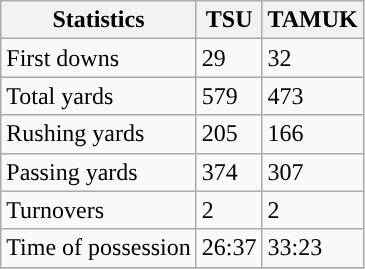<table class="wikitable">
<tr>
<th>Statistics</th>
<th>TSU</th>
<th>TAMUK</th>
</tr>
<tr>
<td>First downs</td>
<td>29</td>
<td>32</td>
</tr>
<tr>
<td>Total yards</td>
<td>579</td>
<td>473</td>
</tr>
<tr>
<td>Rushing yards</td>
<td>205</td>
<td>166</td>
</tr>
<tr>
<td>Passing yards</td>
<td>374</td>
<td>307</td>
</tr>
<tr>
<td>Turnovers</td>
<td>2</td>
<td>2</td>
</tr>
<tr>
<td>Time of possession</td>
<td>26:37</td>
<td>33:23</td>
</tr>
<tr>
</tr>
</table>
